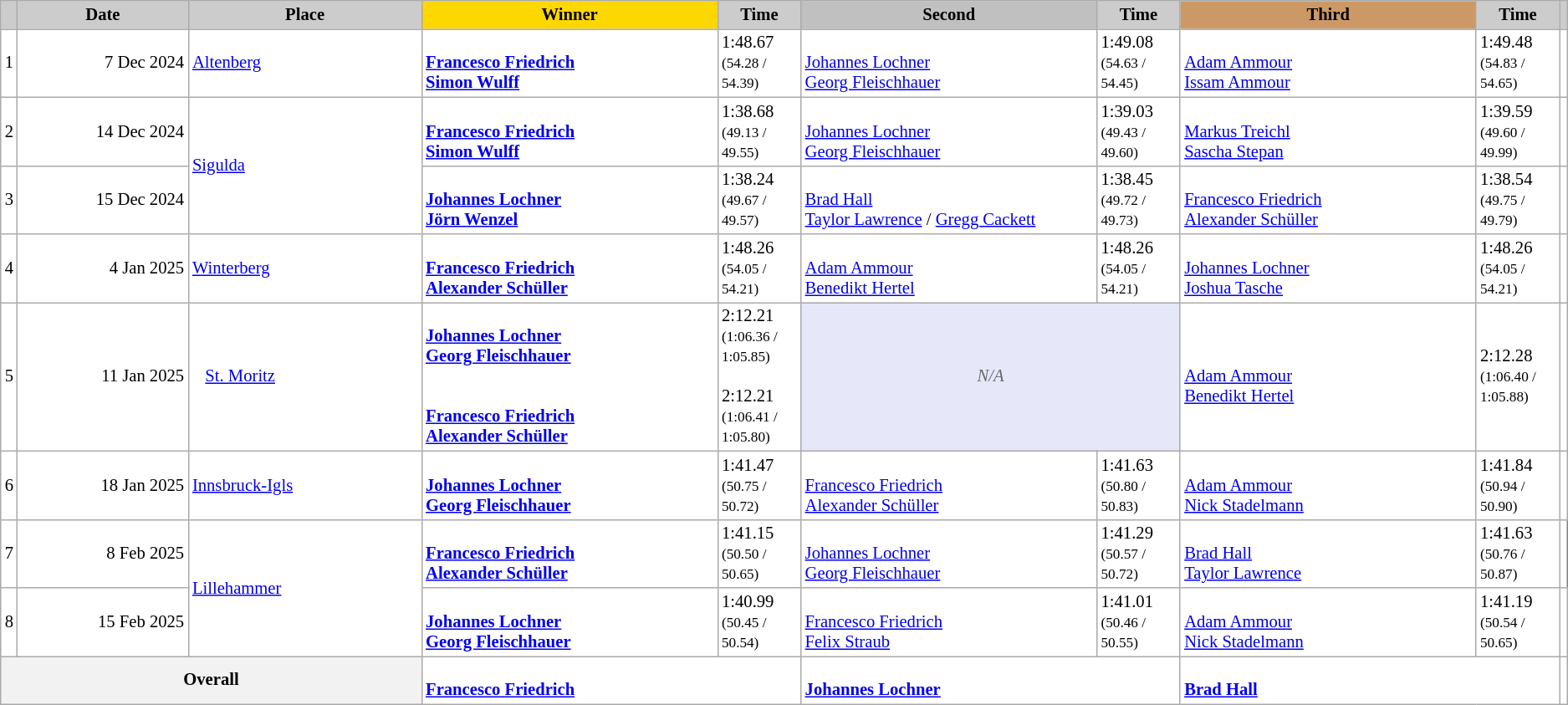<table class="wikitable plainrowheaders" style="background:#fff; font-size:86%; line-height:16px; border:grey solid 1px; border-collapse:collapse;">
<tr>
<th scope="col" style="background:#ccc; width=10 px;"></th>
<th scope="col" style="background:#ccc; width:130px;">Date</th>
<th scope="col" style="background:#ccc; width:180px;">Place</th>
<th scope="col" style="background:gold; width:230px;">Winner</th>
<th scope="col" style="background:#ccc; width:60px;">Time</th>
<th scope="col" style="background:silver; width:230px;">Second</th>
<th scope="col" style="background:#ccc; width:60px;">Time</th>
<th scope="col" style="background:#c96; width:230px;">Third</th>
<th scope="col" style="background:#ccc; width:60px;">Time</th>
<th scope="col" style="background:#ccc; width=10px;"></th>
</tr>
<tr>
<td style="text-align:center">1</td>
<td style="text-align:right">7 Dec 2024</td>
<td> <a href='#'>Altenberg</a></td>
<td><strong><small></small><br><a href='#'>Francesco Friedrich</a><br><a href='#'>Simon Wulff</a></strong></td>
<td>1:48.67<br><small>(54.28 / 54.39)</small></td>
<td><small></small><br><a href='#'>Johannes Lochner</a><br><a href='#'>Georg Fleischhauer</a></td>
<td>1:49.08<br><small>(54.63 / 54.45)</small></td>
<td><small></small><br><a href='#'>Adam Ammour</a><br><a href='#'>Issam Ammour</a></td>
<td>1:49.48<br><small>(54.83 / 54.65)</small></td>
<td></td>
</tr>
<tr>
<td align="center">2</td>
<td align="right">14 Dec 2024</td>
<td rowspan="2"> <a href='#'>Sigulda</a></td>
<td><strong><small></small><br><a href='#'>Francesco Friedrich</a><br><a href='#'>Simon Wulff</a></strong></td>
<td>1:38.68<br><small>(49.13 / 49.55)</small></td>
<td><small></small><br><a href='#'>Johannes Lochner</a><br><a href='#'>Georg Fleischhauer</a></td>
<td>1:39.03<br><small>(49.43 / 49.60)</small></td>
<td><small></small><br><a href='#'>Markus Treichl</a><br><a href='#'>Sascha Stepan</a></td>
<td>1:39.59<br><small>(49.60 / 49.99)</small></td>
<td></td>
</tr>
<tr>
<td align="center">3</td>
<td align="right">15 Dec 2024</td>
<td><strong><small></small><br><a href='#'>Johannes Lochner</a><br><a href='#'>Jörn Wenzel</a></strong></td>
<td>1:38.24<br><small>(49.67 / 49.57)</small></td>
<td><small></small><br><a href='#'>Brad Hall</a><br><a href='#'>Taylor Lawrence</a> / <a href='#'>Gregg Cackett</a></td>
<td>1:38.45<br><small>(49.72 / 49.73)</small></td>
<td><small></small><br><a href='#'>Francesco Friedrich</a><br><a href='#'>Alexander Schüller</a></td>
<td>1:38.54<br><small>(49.75 / 49.79)</small></td>
<td></td>
</tr>
<tr>
<td align="center">4</td>
<td align="right">4 Jan 2025</td>
<td> <a href='#'>Winterberg</a></td>
<td><strong><small></small><br><a href='#'>Francesco Friedrich</a><br><a href='#'>Alexander Schüller</a></strong></td>
<td>1:48.26<br><small>(54.05 / 54.21)</small></td>
<td><small></small><br><a href='#'>Adam Ammour</a><br><a href='#'>Benedikt Hertel</a></td>
<td>1:48.26<br><small>(54.05 / 54.21)</small></td>
<td><small></small><br><a href='#'>Johannes Lochner</a><br><a href='#'>Joshua Tasche</a></td>
<td>1:48.26<br><small>(54.05 / 54.21)</small></td>
<td></td>
</tr>
<tr>
<td style="text-align:center">5</td>
<td style="text-align:right">11 Jan 2025</td>
<td>   <a href='#'>St. Moritz</a></td>
<td><small></small><br><strong><a href='#'>Johannes Lochner</a><br><a href='#'>Georg Fleischhauer</a></strong><br><br><small></small><br><strong><a href='#'>Francesco Friedrich</a><br><a href='#'>Alexander Schüller</a></strong></td>
<td>2:12.21<br><small>(1:06.36 / 1:05.85)</small><br><br>2:12.21<br><small>(1:06.41 / 1:05.80)</small></td>
<td colspan="2" style="text-align:center; background:#E6E8FA; color:#696969"><em>N/A</em></td>
<td><small></small><br><a href='#'>Adam Ammour</a><br><a href='#'>Benedikt Hertel</a></td>
<td>2:12.28<br><small>(1:06.40 / 1:05.88)</small></td>
<td></td>
</tr>
<tr>
<td style="text-align:center">6</td>
<td style="text-align:right">18 Jan 2025</td>
<td> <a href='#'>Innsbruck-Igls</a></td>
<td><strong><small></small><br><a href='#'>Johannes Lochner</a><br><a href='#'>Georg Fleischhauer</a></strong></td>
<td>1:41.47<br><small>(50.75 / 50.72)</small></td>
<td><small></small><br><a href='#'>Francesco Friedrich</a><br><a href='#'>Alexander Schüller</a></td>
<td>1:41.63<br><small>(50.80 / 50.83)</small></td>
<td><small></small><br><a href='#'>Adam Ammour</a><br><a href='#'>Nick Stadelmann</a></td>
<td>1:41.84<br><small>(50.94 / 50.90)</small></td>
<td></td>
</tr>
<tr>
<td style="text-align:center">7</td>
<td style="text-align:right">8 Feb 2025</td>
<td rowspan=2> <a href='#'>Lillehammer</a></td>
<td><strong><small></small><br><a href='#'>Francesco Friedrich</a><br><a href='#'>Alexander Schüller</a></strong></td>
<td>1:41.15<br><small>(50.50 / 50.65)</small></td>
<td><small></small><br><a href='#'>Johannes Lochner</a><br><a href='#'>Georg Fleischhauer</a></td>
<td>1:41.29<br><small>(50.57 / 50.72)</small></td>
<td><small></small><br><a href='#'>Brad Hall</a><br><a href='#'>Taylor Lawrence</a></td>
<td>1:41.63 <br><small>(50.76 / 50.87)</small></td>
</tr>
<tr>
<td style="text-align:center">8</td>
<td style="text-align:right">15 Feb 2025</td>
<td><strong><small></small><br><a href='#'>Johannes Lochner</a><br><a href='#'>Georg Fleischhauer</a></strong></td>
<td>1:40.99<br><small>(50.45 / 50.54)</small></td>
<td><small></small><br><a href='#'>Francesco Friedrich</a><br><a href='#'>Felix Straub</a></td>
<td>1:41.01<br><small>(50.46 / 50.55)</small></td>
<td><small></small><br><a href='#'>Adam Ammour</a><br><a href='#'>Nick Stadelmann</a></td>
<td>1:41.19<br><small>(50.54 / 50.65)</small></td>
<td></td>
</tr>
<tr>
<th colspan="3">Overall</th>
<td colspan="2"><strong><small></small><br><a href='#'>Francesco Friedrich</a></strong></td>
<td colspan="2"><strong><small></small><br><a href='#'>Johannes Lochner</a></strong></td>
<td colspan="2"><strong><small></small><br><a href='#'>Brad Hall</a></strong></td>
<td></td>
</tr>
</table>
